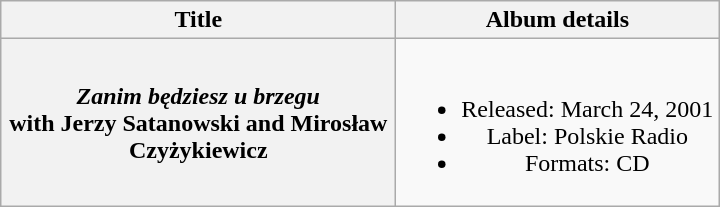<table class="wikitable plainrowheaders" style="text-align:center;">
<tr>
<th scope="col" style="width:16em;">Title</th>
<th scope="col">Album details</th>
</tr>
<tr>
<th scope="row"><em>Zanim będziesz u brzegu</em><br>with Jerzy Satanowski and Mirosław Czyżykiewicz</th>
<td><br><ul><li>Released: March 24, 2001</li><li>Label: Polskie Radio</li><li>Formats: CD</li></ul></td>
</tr>
</table>
